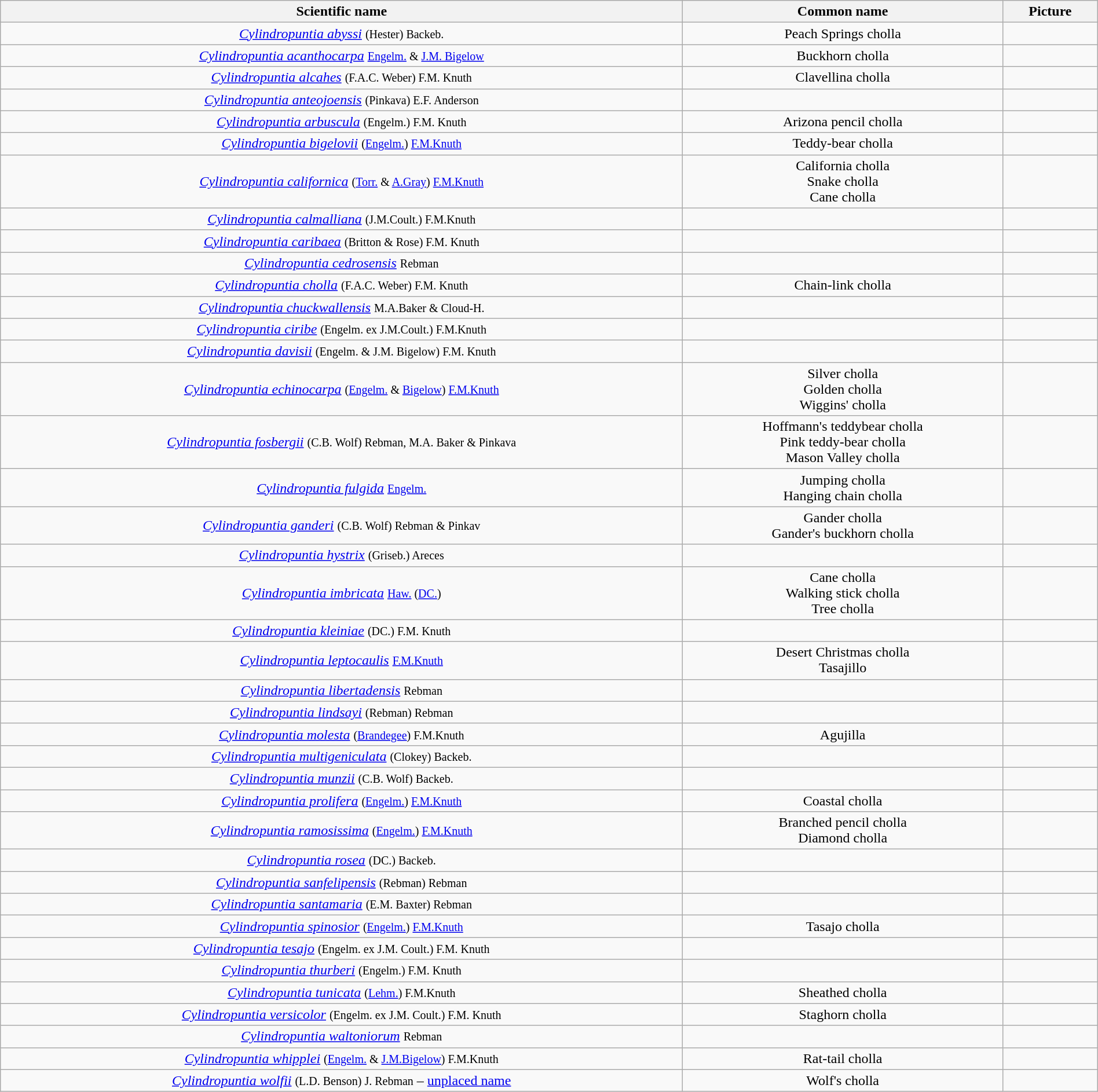<table class="wikitable sortable" style="width:100%;text-align:center">
<tr>
<th scope="col">Scientific name</th>
<th scope="col">Common name</th>
<th scope="col" class="unsortable">Picture</th>
</tr>
<tr>
<td><em><a href='#'>Cylindropuntia abyssi</a></em> <small>(Hester) Backeb.</small></td>
<td>Peach Springs cholla</td>
<td></td>
</tr>
<tr>
<td><em><a href='#'>Cylindropuntia acanthocarpa</a></em> <small><a href='#'>Engelm.</a> & <a href='#'>J.M. Bigelow</a></small></td>
<td>Buckhorn cholla</td>
<td></td>
</tr>
<tr>
<td><em><a href='#'>Cylindropuntia alcahes</a></em> <small>(F.A.C. Weber) F.M. Knuth</small></td>
<td>Clavellina cholla</td>
<td></td>
</tr>
<tr>
<td><em><a href='#'>Cylindropuntia anteojoensis</a></em> <small>(Pinkava) E.F. Anderson</small></td>
<td></td>
<td></td>
</tr>
<tr>
<td><em><a href='#'>Cylindropuntia arbuscula</a></em> <small>(Engelm.) F.M. Knuth</small></td>
<td>Arizona pencil cholla</td>
<td></td>
</tr>
<tr>
<td><em><a href='#'>Cylindropuntia bigelovii</a></em> <small>(<a href='#'>Engelm.</a>) <a href='#'>F.M.Knuth</a></small></td>
<td>Teddy-bear cholla</td>
<td></td>
</tr>
<tr>
<td><em><a href='#'>Cylindropuntia californica</a></em> <small>(<a href='#'>Torr.</a> & <a href='#'>A.Gray</a>) <a href='#'>F.M.Knuth</a></small></td>
<td>California cholla<br>Snake cholla<br>Cane cholla</td>
<td></td>
</tr>
<tr>
<td><em><a href='#'>Cylindropuntia calmalliana</a></em> <small>(J.M.Coult.) F.M.Knuth</small></td>
<td></td>
<td></td>
</tr>
<tr>
<td><em><a href='#'>Cylindropuntia caribaea</a></em> <small>(Britton & Rose) F.M. Knuth</small></td>
<td></td>
<td></td>
</tr>
<tr>
<td><em><a href='#'>Cylindropuntia cedrosensis</a></em> <small>Rebman</small></td>
<td></td>
<td></td>
</tr>
<tr>
<td><em><a href='#'>Cylindropuntia cholla</a></em> <small>(F.A.C. Weber) F.M. Knuth</small></td>
<td>Chain-link cholla</td>
<td></td>
</tr>
<tr>
<td><em><a href='#'>Cylindropuntia chuckwallensis</a></em> <small>M.A.Baker & Cloud-H.</small></td>
<td></td>
<td></td>
</tr>
<tr>
<td><em><a href='#'>Cylindropuntia ciribe</a></em> <small>(Engelm. ex J.M.Coult.) F.M.Knuth</small></td>
<td></td>
<td></td>
</tr>
<tr>
<td><em><a href='#'>Cylindropuntia davisii</a></em> <small>(Engelm. & J.M. Bigelow) F.M. Knuth</small></td>
<td></td>
<td></td>
</tr>
<tr>
<td><em><a href='#'>Cylindropuntia echinocarpa</a></em> <small>(<a href='#'>Engelm.</a> & <a href='#'>Bigelow</a>) <a href='#'>F.M.Knuth</a></small></td>
<td>Silver cholla <br>Golden cholla<br>Wiggins' cholla</td>
<td></td>
</tr>
<tr>
<td><em><a href='#'>Cylindropuntia fosbergii</a></em> <small>(C.B. Wolf) Rebman, M.A. Baker & Pinkava</small></td>
<td>Hoffmann's teddybear cholla <br>Pink teddy-bear cholla<br>Mason Valley cholla</td>
<td></td>
</tr>
<tr>
<td><em><a href='#'>Cylindropuntia fulgida</a></em> <small><a href='#'>Engelm.</a></small></td>
<td>Jumping cholla<br>Hanging chain cholla</td>
<td></td>
</tr>
<tr>
<td><em><a href='#'>Cylindropuntia ganderi</a></em> <small>(C.B. Wolf) Rebman & Pinkav</small></td>
<td>Gander cholla<br>Gander's buckhorn cholla</td>
<td></td>
</tr>
<tr>
<td><em><a href='#'>Cylindropuntia hystrix</a></em> <small>(Griseb.) Areces</small></td>
<td></td>
<td></td>
</tr>
<tr>
<td><em><a href='#'>Cylindropuntia imbricata</a></em> <small><a href='#'>Haw.</a> (<a href='#'>DC.</a>)</small></td>
<td>Cane cholla<br>Walking stick cholla<br>Tree cholla</td>
<td></td>
</tr>
<tr>
<td><em><a href='#'>Cylindropuntia kleiniae</a></em> <small>(DC.) F.M. Knuth</small></td>
<td></td>
<td></td>
</tr>
<tr>
<td><em><a href='#'>Cylindropuntia leptocaulis</a></em> <small><a href='#'>F.M.Knuth</a></small></td>
<td>Desert Christmas cholla<br>Tasajillo</td>
<td></td>
</tr>
<tr>
<td><em><a href='#'>Cylindropuntia libertadensis</a></em> <small>Rebman</small></td>
<td></td>
<td></td>
</tr>
<tr>
<td><em><a href='#'>Cylindropuntia lindsayi</a></em> <small>(Rebman) Rebman</small></td>
<td></td>
<td></td>
</tr>
<tr>
<td><em><a href='#'>Cylindropuntia molesta</a></em> <small>(<a href='#'>Brandegee</a>) F.M.Knuth</small></td>
<td>Agujilla</td>
<td></td>
</tr>
<tr>
<td><em><a href='#'>Cylindropuntia multigeniculata</a></em> <small>(Clokey) Backeb.</small></td>
<td></td>
<td></td>
</tr>
<tr>
<td><em><a href='#'>Cylindropuntia munzii</a></em> <small>(C.B. Wolf) Backeb.</small></td>
<td></td>
<td></td>
</tr>
<tr>
<td><em><a href='#'>Cylindropuntia prolifera</a></em> <small>(<a href='#'>Engelm.</a>) <a href='#'>F.M.Knuth</a></small></td>
<td>Coastal cholla</td>
<td></td>
</tr>
<tr>
<td><em><a href='#'>Cylindropuntia ramosissima</a></em> <small>(<a href='#'>Engelm.</a>) <a href='#'>F.M.Knuth</a></small></td>
<td>Branched pencil cholla<br>Diamond cholla</td>
<td></td>
</tr>
<tr>
<td><em><a href='#'>Cylindropuntia rosea</a></em> <small>(DC.) Backeb.</small></td>
<td></td>
<td></td>
</tr>
<tr>
<td><em><a href='#'>Cylindropuntia sanfelipensis</a></em> <small>(Rebman) Rebman</small></td>
<td></td>
<td></td>
</tr>
<tr>
<td><em><a href='#'>Cylindropuntia santamaria</a></em> <small>(E.M. Baxter) Rebman</small></td>
<td></td>
<td></td>
</tr>
<tr>
<td><em><a href='#'>Cylindropuntia spinosior</a></em> <small>(<a href='#'>Engelm.</a>) <a href='#'>F.M.Knuth</a></small></td>
<td>Tasajo cholla</td>
<td></td>
</tr>
<tr>
<td><em><a href='#'>Cylindropuntia tesajo</a></em> <small>(Engelm. ex J.M. Coult.) F.M. Knuth</small></td>
<td></td>
<td></td>
</tr>
<tr>
<td><em><a href='#'>Cylindropuntia thurberi</a></em> <small>(Engelm.) F.M. Knuth</small></td>
<td></td>
<td></td>
</tr>
<tr>
<td><em><a href='#'>Cylindropuntia tunicata</a></em>  <small>(<a href='#'>Lehm.</a>) F.M.Knuth</small></td>
<td>Sheathed cholla</td>
<td></td>
</tr>
<tr>
<td><em><a href='#'>Cylindropuntia versicolor</a></em> <small>(Engelm. ex J.M. Coult.) F.M. Knuth</small></td>
<td>Staghorn cholla</td>
<td></td>
</tr>
<tr>
<td><em><a href='#'>Cylindropuntia waltoniorum</a></em> <small>Rebman</small></td>
<td></td>
<td></td>
</tr>
<tr>
<td><em><a href='#'>Cylindropuntia whipplei</a></em> <small>(<a href='#'>Engelm.</a> & <a href='#'>J.M.Bigelow</a>) F.M.Knuth</small></td>
<td>Rat-tail cholla</td>
<td></td>
</tr>
<tr>
<td><em><a href='#'>Cylindropuntia wolfii</a></em> <small>(L.D. Benson) J. Rebman</small> – <a href='#'>unplaced name</a></td>
<td>Wolf's cholla</td>
<td></td>
</tr>
</table>
